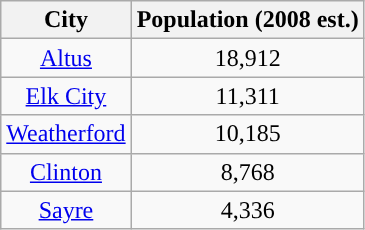<table class="wikitable" border="1" style="text-align:center">
<tr>
<th>City</th>
<th>Population (2008 est.)</th>
</tr>
<tr>
<td><a href='#'>Altus</a></td>
<td>18,912</td>
</tr>
<tr>
<td><a href='#'>Elk City</a></td>
<td>11,311</td>
</tr>
<tr>
<td><a href='#'>Weatherford</a></td>
<td>10,185</td>
</tr>
<tr>
<td><a href='#'>Clinton</a></td>
<td>8,768</td>
</tr>
<tr>
<td><a href='#'>Sayre</a></td>
<td>4,336</td>
</tr>
</table>
